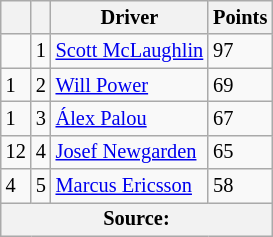<table class="wikitable" style="font-size: 85%;">
<tr>
<th scope="col"></th>
<th scope="col"></th>
<th scope="col">Driver</th>
<th scope="col">Points</th>
</tr>
<tr>
<td align="left"></td>
<td align="center">1</td>
<td> <a href='#'>Scott McLaughlin</a></td>
<td align="left">97</td>
</tr>
<tr>
<td align="left"> 1</td>
<td align="center">2</td>
<td> <a href='#'>Will Power</a></td>
<td align="left">69</td>
</tr>
<tr>
<td align="left"> 1</td>
<td align="center">3</td>
<td> <a href='#'>Álex Palou</a></td>
<td align="left">67</td>
</tr>
<tr>
<td align="left"> 12</td>
<td align="center">4</td>
<td> <a href='#'>Josef Newgarden</a></td>
<td align="left">65</td>
</tr>
<tr>
<td align="left"> 4</td>
<td align="center">5</td>
<td> <a href='#'>Marcus Ericsson</a></td>
<td align="left">58</td>
</tr>
<tr>
<th colspan=4>Source:</th>
</tr>
</table>
